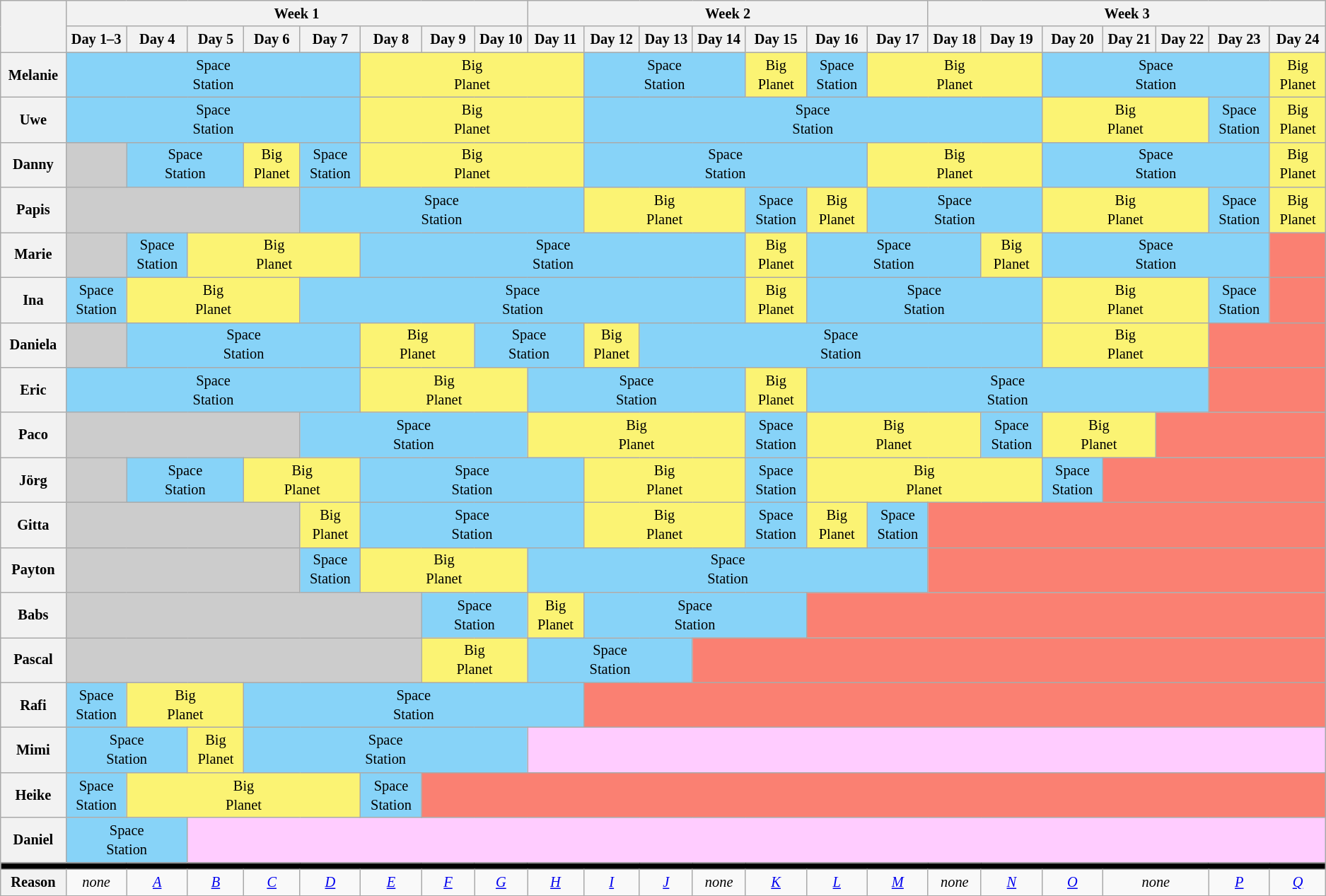<table class="wikitable" style="text-align:center; width:auto; font-size:85%; line-height:18px;">
<tr>
<th rowspan="2" style="width:2%;"></th>
<th colspan="8">Week 1</th>
<th colspan="7">Week 2</th>
<th colspan="7">Week 3</th>
</tr>
<tr>
<th style="width:3%;">Day 1–3</th>
<th style="width:3%;">Day 4</th>
<th style="width:3%;">Day 5</th>
<th style="width:3%;">Day 6</th>
<th style="width:3%;">Day 7</th>
<th style="width:3%;">Day 8</th>
<th style="width:3%;">Day 9</th>
<th style="width:3%;">Day 10</th>
<th style="width:3%;">Day 11</th>
<th style="width:3%;">Day 12</th>
<th style="width:3%;">Day 13</th>
<th style="width:3%;">Day 14</th>
<th style="width:3%;">Day 15</th>
<th style="width:3%;">Day 16</th>
<th style="width:3%;">Day 17</th>
<th style="width:3%;">Day 18</th>
<th style="width:3%;">Day 19</th>
<th style="width:3%;">Day 20</th>
<th style="width:3%;">Day 21</th>
<th style="width:3%;">Day 22</th>
<th style="width:3%;">Day 23</th>
<th style="width:3%;">Day 24</th>
</tr>
<tr>
<th>Melanie</th>
<td colspan="5" style="background:#87D3F8;">Space<br>Station</td>
<td colspan="4" style="background:#FBF373;">Big<br>Planet</td>
<td colspan="3" style="background:#87D3F8;">Space<br>Station</td>
<td style="background:#FBF373;">Big<br>Planet</td>
<td style="background:#87D3F8;">Space<br>Station</td>
<td colspan="3" style="background:#FBF373;">Big<br>Planet</td>
<td colspan="4" style="background:#87D3F8;">Space<br>Station</td>
<td style="background:#FBF373;">Big<br>Planet</td>
</tr>
<tr>
<th>Uwe</th>
<td colspan="5" style="background:#87D3F8;">Space<br>Station</td>
<td colspan="4" style="background:#FBF373;">Big<br>Planet</td>
<td colspan="8" style="background:#87D3F8;">Space<br>Station</td>
<td colspan="3" style="background:#FBF373;">Big<br>Planet</td>
<td style="background:#87D3F8;">Space<br>Station</td>
<td style="background:#FBF373;">Big<br>Planet</td>
</tr>
<tr>
<th>Danny</th>
<td style="background:#cccccc;"></td>
<td colspan="2" style="background:#87D3F8;">Space<br>Station</td>
<td style="background:#FBF373;">Big<br>Planet</td>
<td style="background:#87D3F8;">Space<br>Station</td>
<td colspan="4" style="background:#FBF373;">Big<br>Planet</td>
<td colspan="5" style="background:#87D3F8;">Space<br>Station</td>
<td colspan="3" style="background:#FBF373;">Big<br>Planet</td>
<td colspan="4" style="background:#87D3F8;">Space<br>Station</td>
<td style="background:#FBF373;">Big<br>Planet</td>
</tr>
<tr>
<th>Papis</th>
<td colspan="4" style="background:#cccccc;"></td>
<td colspan="5" style="background:#87D3F8;">Space<br>Station</td>
<td colspan="3" style="background:#FBF373;">Big<br>Planet</td>
<td style="background:#87D3F8;">Space<br>Station</td>
<td style="background:#FBF373;">Big<br>Planet</td>
<td colspan="3" style="background:#87D3F8;">Space<br>Station</td>
<td colspan="3" style="background:#FBF373;">Big<br>Planet</td>
<td style="background:#87D3F8;">Space<br>Station</td>
<td style="background:#FBF373;">Big<br>Planet</td>
</tr>
<tr>
<th>Marie</th>
<td style="background:#cccccc;"></td>
<td style="background:#87D3F8;">Space<br>Station</td>
<td colspan="3" style="background:#FBF373;">Big<br>Planet</td>
<td colspan="7" style="background:#87D3F8;">Space<br>Station</td>
<td style="background:#FBF373;">Big<br>Planet</td>
<td colspan="3" style="background:#87D3F8;">Space<br>Station</td>
<td style="background:#FBF373;">Big<br>Planet</td>
<td colspan="4" style="background:#87D3F8;">Space<br>Station</td>
<td style="background:#FA8072"></td>
</tr>
<tr>
<th>Ina</th>
<td style="background:#87D3F8;">Space<br>Station</td>
<td colspan="3" style="background:#FBF373;">Big<br>Planet</td>
<td colspan="8" style="background:#87D3F8;">Space<br>Station</td>
<td style="background:#FBF373;">Big<br>Planet</td>
<td colspan="4" style="background:#87D3F8;">Space<br>Station</td>
<td colspan="3" style="background:#FBF373;">Big<br>Planet</td>
<td style="background:#87D3F8;">Space<br>Station</td>
<td style="background:#FA8072"></td>
</tr>
<tr>
<th>Daniela</th>
<td style="background:#cccccc;"></td>
<td colspan="4" style="background:#87D3F8;">Space<br>Station</td>
<td colspan="2" style="background:#FBF373;">Big<br>Planet</td>
<td colspan="2" style="background:#87D3F8;">Space<br>Station</td>
<td style="background:#FBF373;">Big<br>Planet</td>
<td colspan="7" style="background:#87D3F8;">Space<br>Station</td>
<td colspan="3" style="background:#FBF373;">Big<br>Planet</td>
<td style="background:#FA8072" colspan="2"></td>
</tr>
<tr>
<th>Eric</th>
<td colspan="5" style="background:#87D3F8;">Space<br>Station</td>
<td colspan="3" style="background:#FBF373;">Big<br>Planet</td>
<td colspan="4" style="background:#87D3F8;">Space<br>Station</td>
<td style="background:#FBF373;">Big<br>Planet</td>
<td colspan="7" style="background:#87D3F8;">Space<br>Station</td>
<td style="background:#FA8072" colspan="2"></td>
</tr>
<tr>
<th>Paco</th>
<td colspan="4" style="background:#cccccc;"></td>
<td colspan="4" style="background:#87D3F8;">Space<br>Station</td>
<td colspan="4" style="background:#FBF373;">Big<br>Planet</td>
<td style="background:#87D3F8;">Space<br>Station</td>
<td colspan="3" style="background:#FBF373;">Big<br>Planet</td>
<td style="background:#87D3F8;">Space<br>Station</td>
<td colspan="2" style="background:#FBF373;">Big<br>Planet</td>
<td style="background:#FA8072" colspan="3"></td>
</tr>
<tr>
<th>Jörg</th>
<td style="background:#cccccc;"></td>
<td colspan="2" style="background:#87D3F8;">Space<br>Station</td>
<td colspan="2" style="background:#FBF373;">Big<br>Planet</td>
<td colspan="4" style="background:#87D3F8;">Space<br>Station</td>
<td colspan="3" style="background:#FBF373;">Big<br>Planet</td>
<td style="background:#87D3F8;">Space<br>Station</td>
<td colspan="4" style="background:#FBF373;">Big<br>Planet</td>
<td style="background:#87D3F8;">Space<br>Station</td>
<td style="background:#FA8072" colspan="4"></td>
</tr>
<tr>
<th>Gitta</th>
<td colspan="4" style="background:#cccccc;"></td>
<td style="background:#FBF373;">Big<br>Planet</td>
<td colspan="4" style="background:#87D3F8;">Space<br>Station</td>
<td colspan="3" style="background:#FBF373;">Big<br>Planet</td>
<td style="background:#87D3F8;">Space<br>Station</td>
<td style="background:#FBF373;">Big<br>Planet</td>
<td style="background:#87D3F8;">Space<br>Station</td>
<td style="background:#FA8072" colspan="7"></td>
</tr>
<tr>
<th>Payton</th>
<td colspan="4" style="background:#cccccc;"></td>
<td style="background:#87D3F8;">Space<br>Station</td>
<td colspan="3" style="background:#FBF373;">Big<br>Planet</td>
<td colspan="7" style="background:#87D3F8;">Space<br>Station</td>
<td style="background:#FA8072" colspan="7"></td>
</tr>
<tr>
<th>Babs</th>
<td colspan="6" style="background:#cccccc;"></td>
<td colspan="2" style="background:#87D3F8;">Space<br>Station</td>
<td style="background:#FBF373;">Big<br>Planet</td>
<td colspan="4" style="background:#87D3F8;">Space<br>Station</td>
<td style="background:#FA8072" colspan="9"></td>
</tr>
<tr>
<th>Pascal</th>
<td colspan="6" style="background:#cccccc;"></td>
<td colspan="2" style="background:#FBF373;">Big<br>Planet</td>
<td colspan="3" style="background:#87D3F8;">Space<br>Station</td>
<td style="background:#FA8072" colspan="11"></td>
</tr>
<tr>
<th>Rafi</th>
<td style="background:#87D3F8;">Space<br>Station</td>
<td colspan="2" style="background:#FBF373;">Big<br>Planet</td>
<td colspan="6" style="background:#87D3F8;">Space<br>Station</td>
<td style="background:#FA8072" colspan="13"></td>
</tr>
<tr>
<th>Mimi</th>
<td colspan="2" style="background:#87D3F8;">Space<br>Station</td>
<td style="background:#FBF373;">Big<br>Planet</td>
<td colspan="5" style="background:#87D3F8;">Space<br>Station</td>
<td style="background:#FCF" colspan="14"></td>
</tr>
<tr>
<th>Heike</th>
<td style="background:#87D3F8;">Space<br>Station</td>
<td colspan="4" style="background:#FBF373;">Big<br>Planet</td>
<td style="background:#87D3F8;">Space<br>Station</td>
<td colspan="16" style="background:#FA8072"></td>
</tr>
<tr>
<th>Daniel</th>
<td colspan="2" style="background:#87D3F8;">Space<br>Station</td>
<td style="background:#FCF" colspan="20"></td>
</tr>
<tr>
<th colspan="23" style="background:black;"></th>
</tr>
<tr>
<th>Reason</th>
<td><em>none</em></td>
<td><em><a href='#'>A</a></em></td>
<td><em><a href='#'>B</a></em></td>
<td><em><a href='#'>C</a></em></td>
<td><em><a href='#'>D</a></em></td>
<td><em><a href='#'>E</a></em></td>
<td><em><a href='#'>F</a></em></td>
<td><em><a href='#'>G</a></em></td>
<td><em><a href='#'>H</a></em></td>
<td><em><a href='#'>I</a></em></td>
<td><em><a href='#'>J</a></em></td>
<td><em>none</em></td>
<td><em><a href='#'>K</a></em></td>
<td><em><a href='#'>L</a></em></td>
<td><em><a href='#'>M</a></em></td>
<td><em>none</em></td>
<td><em><a href='#'>N</a></em></td>
<td><em><a href='#'>O</a></em></td>
<td colspan="2"><em>none</em></td>
<td><em><a href='#'>P</a></em></td>
<td><em><a href='#'>Q</a></em></td>
</tr>
<tr>
</tr>
</table>
